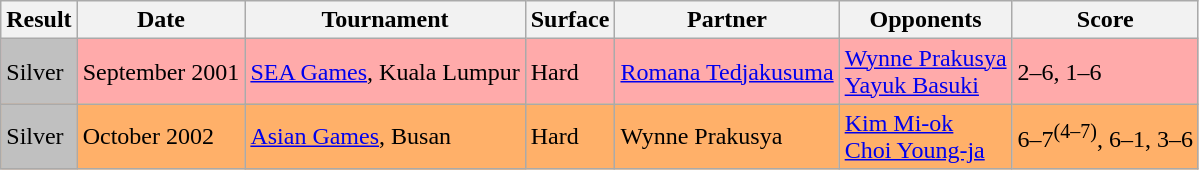<table class="sortable wikitable">
<tr>
<th>Result</th>
<th>Date</th>
<th>Tournament</th>
<th>Surface</th>
<th>Partner</th>
<th>Opponents</th>
<th class="unsortable">Score</th>
</tr>
<tr style="background:#FFAAAA">
<td style="background:silver;">Silver</td>
<td>September 2001</td>
<td style="background:#FFAAAA"><a href='#'>SEA Games</a>, Kuala Lumpur</td>
<td>Hard</td>
<td> <a href='#'>Romana Tedjakusuma</a></td>
<td> <a href='#'>Wynne Prakusya</a> <br>  <a href='#'>Yayuk Basuki</a></td>
<td>2–6, 1–6</td>
</tr>
<tr style="background:#FFB069">
<td style="background:silver;">Silver</td>
<td>October 2002</td>
<td style="background:#FFB069"><a href='#'>Asian Games</a>, Busan</td>
<td>Hard</td>
<td> Wynne Prakusya</td>
<td> <a href='#'>Kim Mi-ok</a> <br>  <a href='#'>Choi Young-ja</a></td>
<td>6–7<sup>(4–7)</sup>, 6–1, 3–6</td>
</tr>
</table>
